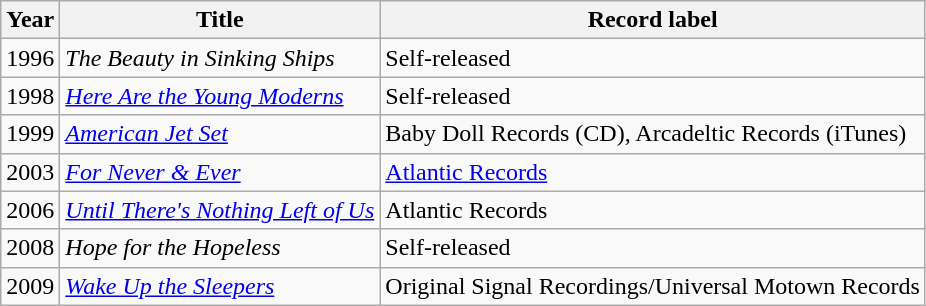<table class="wikitable">
<tr>
<th>Year</th>
<th>Title</th>
<th>Record label</th>
</tr>
<tr>
<td>1996</td>
<td><em>The Beauty in Sinking Ships</em></td>
<td>Self-released</td>
</tr>
<tr>
<td>1998</td>
<td><em><a href='#'>Here Are the Young Moderns</a></em></td>
<td>Self-released</td>
</tr>
<tr>
<td>1999</td>
<td><em><a href='#'>American Jet Set</a></em></td>
<td>Baby Doll Records (CD), Arcadeltic Records (iTunes)</td>
</tr>
<tr>
<td>2003</td>
<td><em><a href='#'>For Never & Ever</a></em></td>
<td><a href='#'>Atlantic Records</a></td>
</tr>
<tr>
<td>2006</td>
<td><em><a href='#'>Until There's Nothing Left of Us</a></em></td>
<td>Atlantic Records</td>
</tr>
<tr>
<td>2008</td>
<td><em>Hope for the Hopeless</em></td>
<td>Self-released</td>
</tr>
<tr>
<td>2009</td>
<td><em><a href='#'>Wake Up the Sleepers</a></em></td>
<td>Original Signal Recordings/Universal Motown Records</td>
</tr>
</table>
